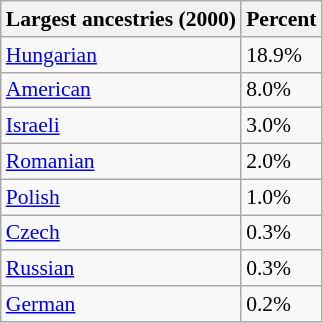<table class="wikitable sortable collapsible" style="font-size: 90%;">
<tr>
<th>Largest ancestries (2000)</th>
<th>Percent</th>
</tr>
<tr>
<td><a href='#'>Hungarian</a></td>
<td>18.9%</td>
</tr>
<tr>
<td><a href='#'>American</a></td>
<td>8.0%</td>
</tr>
<tr>
<td><a href='#'>Israeli</a></td>
<td>3.0%</td>
</tr>
<tr>
<td><a href='#'>Romanian</a></td>
<td>2.0%</td>
</tr>
<tr>
<td><a href='#'>Polish</a></td>
<td>1.0%</td>
</tr>
<tr>
<td><a href='#'>Czech</a></td>
<td>0.3%</td>
</tr>
<tr>
<td><a href='#'>Russian</a></td>
<td>0.3%</td>
</tr>
<tr>
<td><a href='#'>German</a></td>
<td>0.2%</td>
</tr>
</table>
